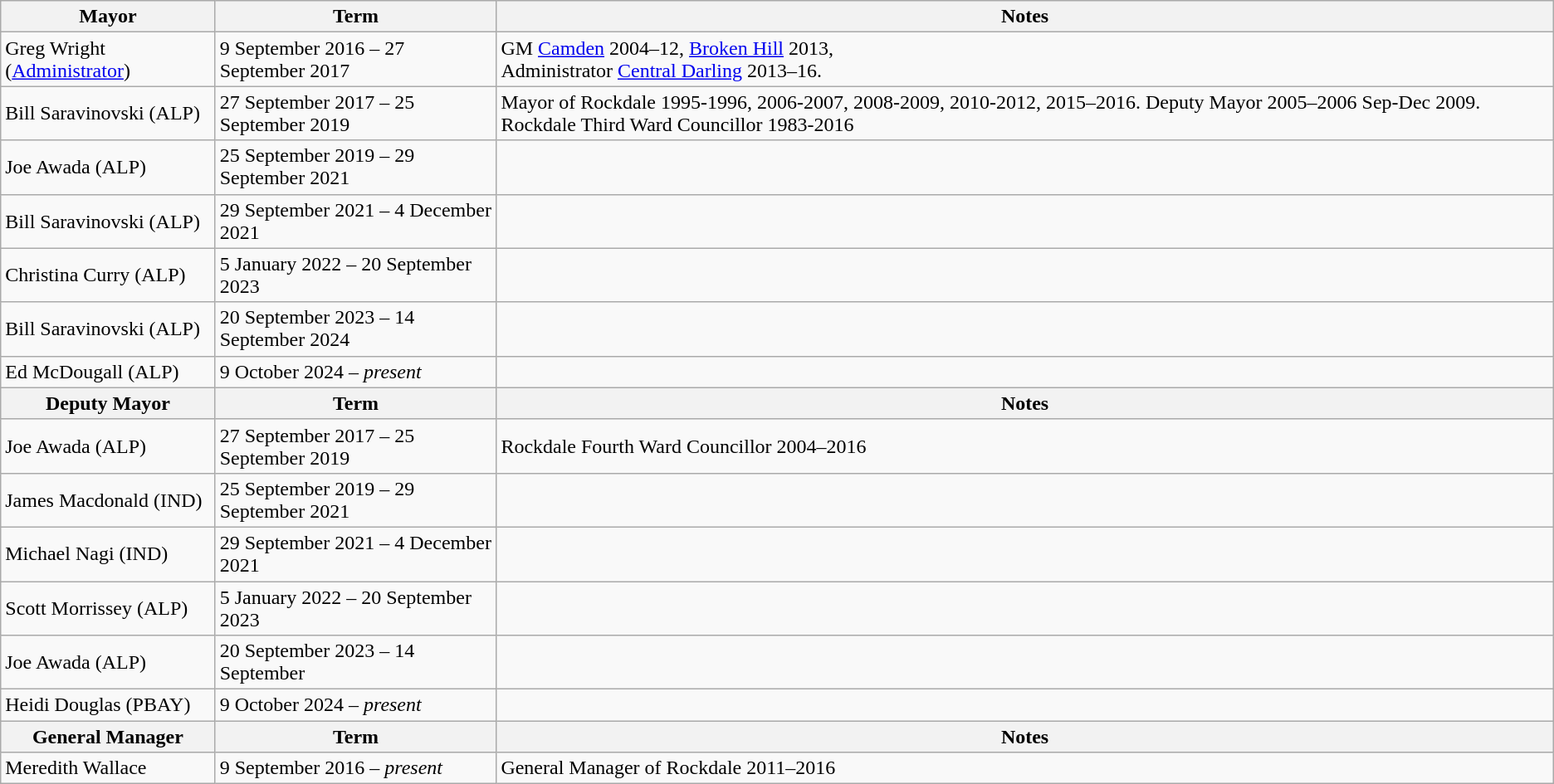<table class="wikitable">
<tr>
<th>Mayor</th>
<th>Term</th>
<th>Notes</th>
</tr>
<tr>
<td>Greg Wright (<a href='#'>Administrator</a>)</td>
<td>9 September 2016 – 27 September 2017</td>
<td>GM <a href='#'>Camden</a> 2004–12, <a href='#'>Broken Hill</a> 2013,<br>Administrator <a href='#'>Central Darling</a> 2013–16.</td>
</tr>
<tr>
<td>Bill Saravinovski (ALP)</td>
<td>27 September 2017 – 25 September 2019</td>
<td>Mayor of Rockdale 1995-1996, 2006-2007, 2008-2009, 2010-2012, 2015–2016. Deputy Mayor 2005–2006 Sep-Dec 2009. Rockdale Third Ward Councillor 1983-2016</td>
</tr>
<tr>
<td>Joe Awada (ALP)</td>
<td>25 September 2019 – 29 September 2021</td>
<td></td>
</tr>
<tr>
<td>Bill Saravinovski (ALP)</td>
<td>29 September 2021 – 4 December 2021</td>
<td></td>
</tr>
<tr>
<td>Christina Curry (ALP)</td>
<td>5 January 2022 – 20 September 2023</td>
<td></td>
</tr>
<tr>
<td>Bill Saravinovski (ALP)</td>
<td>20 September 2023 – 14 September 2024</td>
<td></td>
</tr>
<tr>
<td>Ed McDougall (ALP)</td>
<td>9 October 2024 – <em>present</em></td>
<td></td>
</tr>
<tr>
<th>Deputy Mayor</th>
<th>Term</th>
<th>Notes</th>
</tr>
<tr>
<td>Joe Awada (ALP)</td>
<td>27 September 2017 – 25 September 2019</td>
<td>Rockdale Fourth Ward Councillor 2004–2016</td>
</tr>
<tr>
<td>James Macdonald (IND)</td>
<td>25 September 2019 – 29 September 2021</td>
<td></td>
</tr>
<tr>
<td>Michael Nagi (IND)</td>
<td>29 September 2021 – 4 December 2021</td>
<td></td>
</tr>
<tr>
<td>Scott Morrissey (ALP)</td>
<td>5 January 2022 – 20 September 2023</td>
<td></td>
</tr>
<tr>
<td>Joe Awada (ALP)</td>
<td>20 September 2023 – 14 September</td>
<td></td>
</tr>
<tr>
<td>Heidi Douglas (PBAY)</td>
<td>9 October 2024 – <em>present</em></td>
<td></td>
</tr>
<tr>
<th>General Manager</th>
<th>Term</th>
<th>Notes</th>
</tr>
<tr>
<td>Meredith Wallace</td>
<td>9 September 2016 – <em>present</em></td>
<td>General Manager of Rockdale 2011–2016</td>
</tr>
</table>
